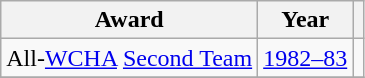<table class="wikitable">
<tr>
<th>Award</th>
<th>Year</th>
<th></th>
</tr>
<tr>
<td>All-<a href='#'>WCHA</a> <a href='#'>Second Team</a></td>
<td><a href='#'>1982–83</a></td>
<td></td>
</tr>
<tr>
</tr>
</table>
